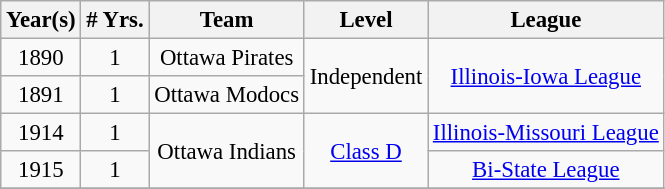<table class="wikitable" style="text-align:center; font-size: 95%;">
<tr>
<th>Year(s)</th>
<th># Yrs.</th>
<th>Team</th>
<th>Level</th>
<th>League</th>
</tr>
<tr>
<td>1890</td>
<td>1</td>
<td>Ottawa Pirates</td>
<td rowspan=2>Independent</td>
<td rowspan=2><a href='#'>Illinois-Iowa League</a></td>
</tr>
<tr>
<td>1891</td>
<td>1</td>
<td>Ottawa Modocs</td>
</tr>
<tr>
<td>1914</td>
<td>1</td>
<td rowspan=2>Ottawa Indians</td>
<td rowspan=2><a href='#'>Class D</a></td>
<td><a href='#'>Illinois-Missouri League</a></td>
</tr>
<tr>
<td>1915</td>
<td>1</td>
<td><a href='#'>Bi-State League</a></td>
</tr>
<tr>
</tr>
</table>
